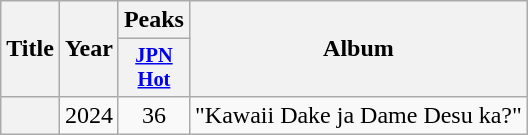<table class="wikitable plainrowheaders" style="text-align:center">
<tr>
<th scope="col" rowspan="2">Title</th>
<th scope="col" rowspan="2">Year</th>
<th scope="col" colspan="1">Peaks</th>
<th scope="col" rowspan="2">Album</th>
</tr>
<tr>
<th scope="col" style="width:2.5em;font-size:85%"><a href='#'>JPN<br>Hot</a><br></th>
</tr>
<tr>
<th scope="row"></th>
<td>2024</td>
<td>36</td>
<td>"Kawaii Dake ja Dame Desu ka?"</td>
</tr>
</table>
